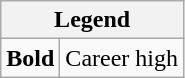<table class="wikitable mw-collapsible mw-collapsed">
<tr>
<th colspan="2">Legend</th>
</tr>
<tr>
<td><strong>Bold</strong></td>
<td>Career high</td>
</tr>
</table>
